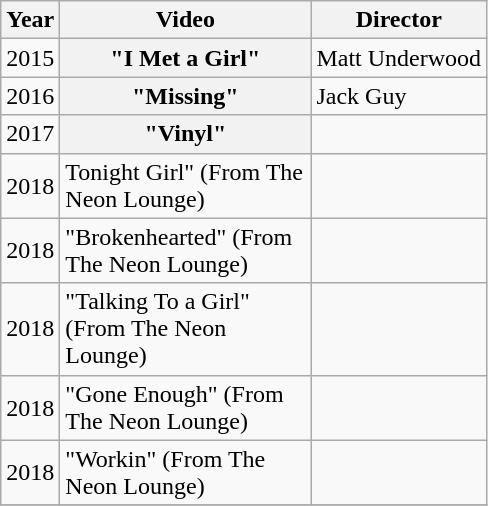<table class="wikitable plainrowheaders">
<tr>
<th>Year</th>
<th style="width:10em;">Video</th>
<th>Director</th>
</tr>
<tr>
<td>2015</td>
<th scope="row">"I Met a Girl"</th>
<td>Matt Underwood</td>
</tr>
<tr>
<td>2016</td>
<th scope="row">"Missing"</th>
<td>Jack Guy</td>
</tr>
<tr>
<td>2017</td>
<th scope="row">"Vinyl"</th>
<td></td>
</tr>
<tr>
<td>2018</td>
<td>Tonight Girl" (From The Neon Lounge)</td>
<td></td>
</tr>
<tr>
<td>2018</td>
<td>"Brokenhearted" (From The Neon Lounge)</td>
<td></td>
</tr>
<tr>
<td>2018</td>
<td>"Talking To a Girl" (From The Neon Lounge)</td>
<td></td>
</tr>
<tr>
<td>2018</td>
<td>"Gone Enough" (From The Neon Lounge)</td>
<td></td>
</tr>
<tr>
<td>2018</td>
<td>"Workin" (From The Neon Lounge)</td>
<td></td>
</tr>
<tr>
</tr>
</table>
